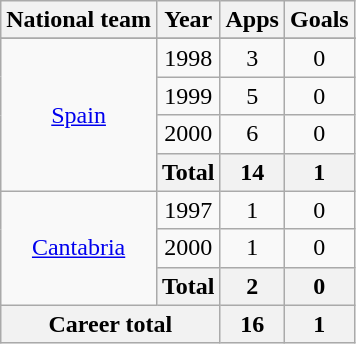<table class="wikitable" style="text-align:center">
<tr>
<th>National team</th>
<th>Year</th>
<th>Apps</th>
<th>Goals</th>
</tr>
<tr>
</tr>
<tr>
<td rowspan="4"><a href='#'>Spain</a></td>
<td>1998</td>
<td>3</td>
<td>0</td>
</tr>
<tr>
<td>1999</td>
<td>5</td>
<td>0</td>
</tr>
<tr>
<td>2000</td>
<td>6</td>
<td>0</td>
</tr>
<tr>
<th>Total</th>
<th>14</th>
<th>1</th>
</tr>
<tr>
<td rowspan="3"><a href='#'>Cantabria</a></td>
<td>1997</td>
<td>1</td>
<td>0</td>
</tr>
<tr>
<td>2000</td>
<td>1</td>
<td>0</td>
</tr>
<tr>
<th>Total</th>
<th>2</th>
<th>0</th>
</tr>
<tr>
<th colspan="2">Career total</th>
<th>16</th>
<th>1</th>
</tr>
</table>
